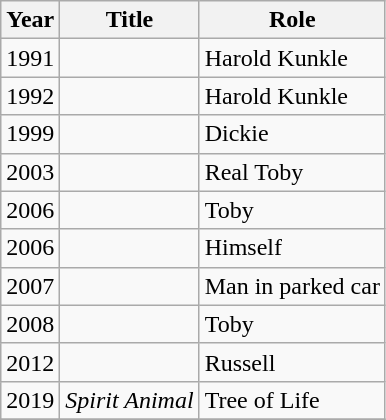<table class="wikitable sortable">
<tr>
<th>Year</th>
<th>Title</th>
<th>Role</th>
</tr>
<tr>
<td>1991</td>
<td><em></em></td>
<td>Harold Kunkle</td>
</tr>
<tr>
<td>1992</td>
<td><em></em></td>
<td>Harold Kunkle</td>
</tr>
<tr>
<td>1999</td>
<td><em></em></td>
<td>Dickie</td>
</tr>
<tr>
<td>2003</td>
<td><em></em></td>
<td>Real Toby</td>
</tr>
<tr>
<td>2006</td>
<td><em></em></td>
<td>Toby</td>
</tr>
<tr>
<td>2006</td>
<td><em></em></td>
<td>Himself</td>
</tr>
<tr>
<td>2007</td>
<td><em></em></td>
<td>Man in parked car</td>
</tr>
<tr>
<td>2008</td>
<td><em></em></td>
<td>Toby</td>
</tr>
<tr>
<td>2012</td>
<td><em></em></td>
<td>Russell</td>
</tr>
<tr>
<td>2019</td>
<td><em>Spirit Animal</em></td>
<td>Tree of Life</td>
</tr>
<tr>
</tr>
</table>
